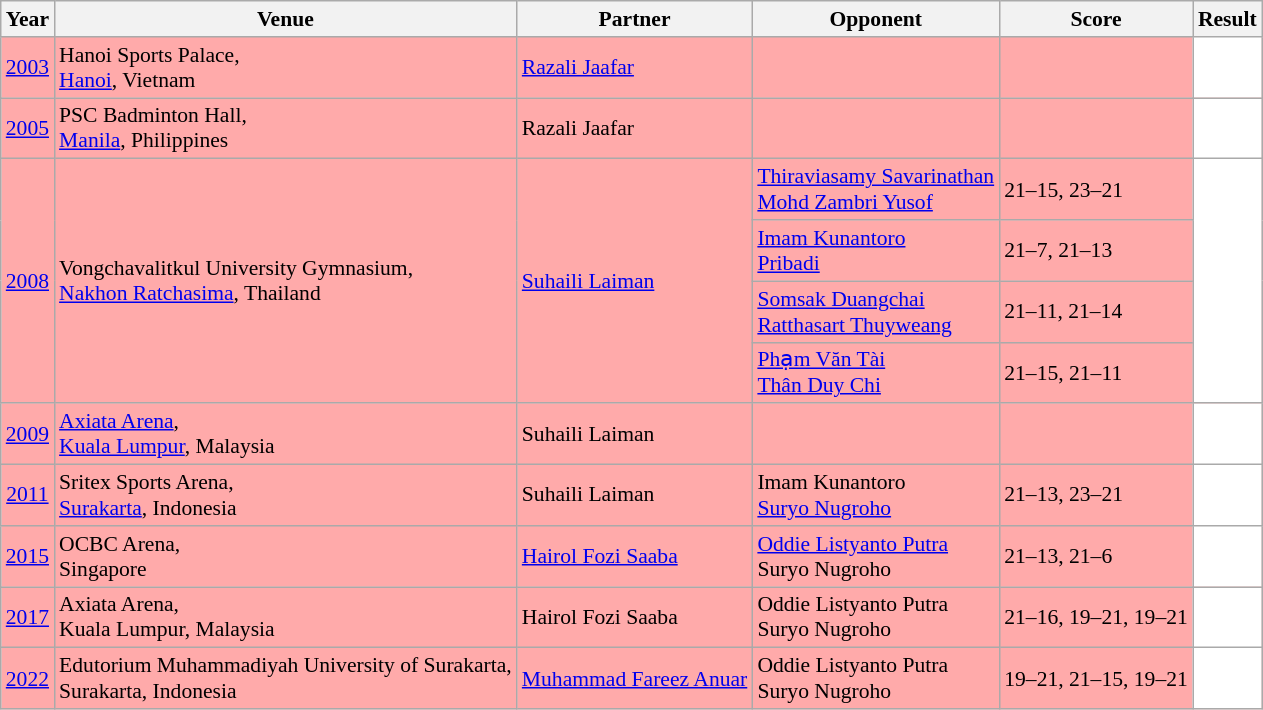<table class="sortable wikitable" style="font-size: 90%;">
<tr>
<th>Year</th>
<th>Venue</th>
<th>Partner</th>
<th>Opponent</th>
<th>Score</th>
<th>Result</th>
</tr>
<tr style="background:#FFAAAA">
<td align="center"><a href='#'>2003</a></td>
<td align="left">Hanoi Sports Palace,<br><a href='#'>Hanoi</a>, Vietnam</td>
<td align="left"> <a href='#'>Razali Jaafar</a></td>
<td align="left"></td>
<td align="left"></td>
<td style="text-align:left; background:white"><strong></strong></td>
</tr>
<tr style="background:#FFAAAA">
<td align="center"><a href='#'>2005</a></td>
<td align="left">PSC Badminton Hall,<br><a href='#'>Manila</a>, Philippines</td>
<td align="left"> Razali Jaafar</td>
<td align="left"></td>
<td align="left"></td>
<td style="text-align:left; background:white"><strong></strong></td>
</tr>
<tr style="background:#FFAAAA">
<td rowspan="4" align="center"><a href='#'>2008</a></td>
<td rowspan="4" align="left">Vongchavalitkul University Gymnasium,<br><a href='#'>Nakhon Ratchasima</a>, Thailand</td>
<td rowspan="4" align="left"> <a href='#'>Suhaili Laiman</a></td>
<td align="left"> <a href='#'>Thiraviasamy Savarinathan</a><br> <a href='#'>Mohd Zambri Yusof</a></td>
<td align="left">21–15, 23–21</td>
<td rowspan="4" style="text-align:left; background:white"><strong></strong></td>
</tr>
<tr style="background:#FFAAAA">
<td align="left"> <a href='#'>Imam Kunantoro</a><br> <a href='#'>Pribadi</a></td>
<td align="left">21–7, 21–13</td>
</tr>
<tr style="background:#FFAAAA">
<td align="left"> <a href='#'>Somsak Duangchai</a><br> <a href='#'>Ratthasart Thuyweang</a></td>
<td align="left">21–11, 21–14</td>
</tr>
<tr style="background:#FFAAAA">
<td align="left"> <a href='#'>Phạm Văn Tài</a><br> <a href='#'>Thân Duy Chi</a></td>
<td align="left">21–15, 21–11</td>
</tr>
<tr style="background:#FFAAAA">
<td align="center"><a href='#'>2009</a></td>
<td align="left"><a href='#'>Axiata Arena</a>,<br><a href='#'>Kuala Lumpur</a>, Malaysia</td>
<td align="left"> Suhaili Laiman</td>
<td align="left"></td>
<td align="left"></td>
<td style="text-align:left; background:white"><strong></strong></td>
</tr>
<tr style="background:#FFAAAA">
<td align="center"><a href='#'>2011</a></td>
<td align="left">Sritex Sports Arena,<br><a href='#'>Surakarta</a>, Indonesia</td>
<td align="left"> Suhaili Laiman</td>
<td align="left"> Imam Kunantoro<br> <a href='#'>Suryo Nugroho</a></td>
<td align="left">21–13, 23–21</td>
<td style="text-align:left; background:white"><strong></strong></td>
</tr>
<tr style="background:#FFAAAA">
<td align="center"><a href='#'>2015</a></td>
<td align="left">OCBC Arena,<br>Singapore</td>
<td align="left"> <a href='#'>Hairol Fozi Saaba</a></td>
<td align="left"> <a href='#'>Oddie Listyanto Putra</a><br> Suryo Nugroho</td>
<td align="left">21–13, 21–6</td>
<td style="text-align:left; background:white"><strong></strong></td>
</tr>
<tr style="background:#FFAAAA">
<td align="center"><a href='#'>2017</a></td>
<td align="left">Axiata Arena,<br>Kuala Lumpur, Malaysia</td>
<td align="left"> Hairol Fozi Saaba</td>
<td align="left"> Oddie Listyanto Putra<br> Suryo Nugroho</td>
<td align="left">21–16, 19–21, 19–21</td>
<td style="text-align:left; background:white"><strong></strong></td>
</tr>
<tr style="background:#FFAAAA">
<td align="center"><a href='#'>2022</a></td>
<td align="left">Edutorium Muhammadiyah University of Surakarta,<br>Surakarta, Indonesia</td>
<td align="left"> <a href='#'>Muhammad Fareez Anuar</a></td>
<td align="left"> Oddie Listyanto Putra<br> Suryo Nugroho</td>
<td align="left">19–21, 21–15, 19–21</td>
<td style="text-align:left; background:white"><strong></strong></td>
</tr>
</table>
